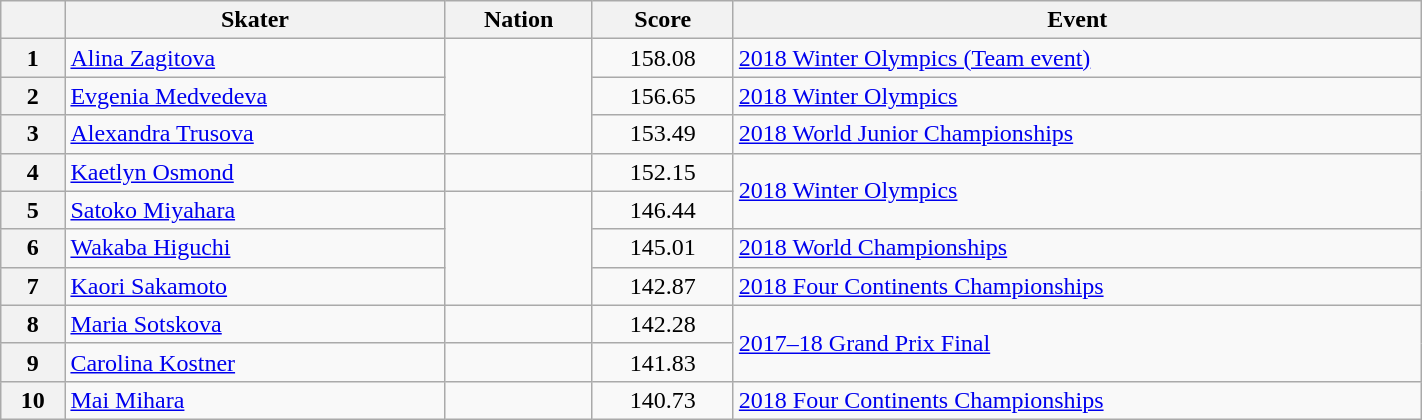<table class="wikitable sortable" style="text-align:left; width:75%">
<tr>
<th scope="col"></th>
<th scope="col">Skater</th>
<th scope="col">Nation</th>
<th scope="col">Score</th>
<th scope="col">Event</th>
</tr>
<tr>
<th scope="row">1</th>
<td><a href='#'>Alina Zagitova</a></td>
<td rowspan="3"></td>
<td style="text-align:center;">158.08</td>
<td><a href='#'>2018 Winter Olympics (Team event)</a></td>
</tr>
<tr>
<th scope="row">2</th>
<td><a href='#'>Evgenia Medvedeva</a></td>
<td style="text-align:center;">156.65</td>
<td><a href='#'>2018 Winter Olympics</a></td>
</tr>
<tr>
<th scope="row">3</th>
<td><a href='#'>Alexandra Trusova</a></td>
<td style="text-align:center;">153.49</td>
<td><a href='#'>2018 World Junior Championships</a></td>
</tr>
<tr>
<th scope="row">4</th>
<td><a href='#'>Kaetlyn Osmond</a></td>
<td></td>
<td style="text-align:center;">152.15</td>
<td rowspan="2"><a href='#'>2018 Winter Olympics</a></td>
</tr>
<tr>
<th scope="row">5</th>
<td><a href='#'>Satoko Miyahara</a></td>
<td rowspan="3"></td>
<td style="text-align:center;">146.44</td>
</tr>
<tr>
<th scope="row">6</th>
<td><a href='#'>Wakaba Higuchi</a></td>
<td style="text-align:center;">145.01</td>
<td><a href='#'>2018 World Championships</a></td>
</tr>
<tr>
<th scope="row">7</th>
<td><a href='#'>Kaori Sakamoto</a></td>
<td style="text-align:center;">142.87</td>
<td><a href='#'>2018 Four Continents Championships</a></td>
</tr>
<tr>
<th scope="row">8</th>
<td><a href='#'>Maria Sotskova</a></td>
<td></td>
<td style="text-align:center;">142.28</td>
<td rowspan="2"><a href='#'>2017–18 Grand Prix Final</a></td>
</tr>
<tr>
<th scope="row">9</th>
<td><a href='#'>Carolina Kostner</a></td>
<td></td>
<td style="text-align:center;">141.83</td>
</tr>
<tr>
<th scope="row">10</th>
<td><a href='#'>Mai Mihara</a></td>
<td></td>
<td style="text-align:center;">140.73</td>
<td><a href='#'>2018 Four Continents Championships</a></td>
</tr>
</table>
